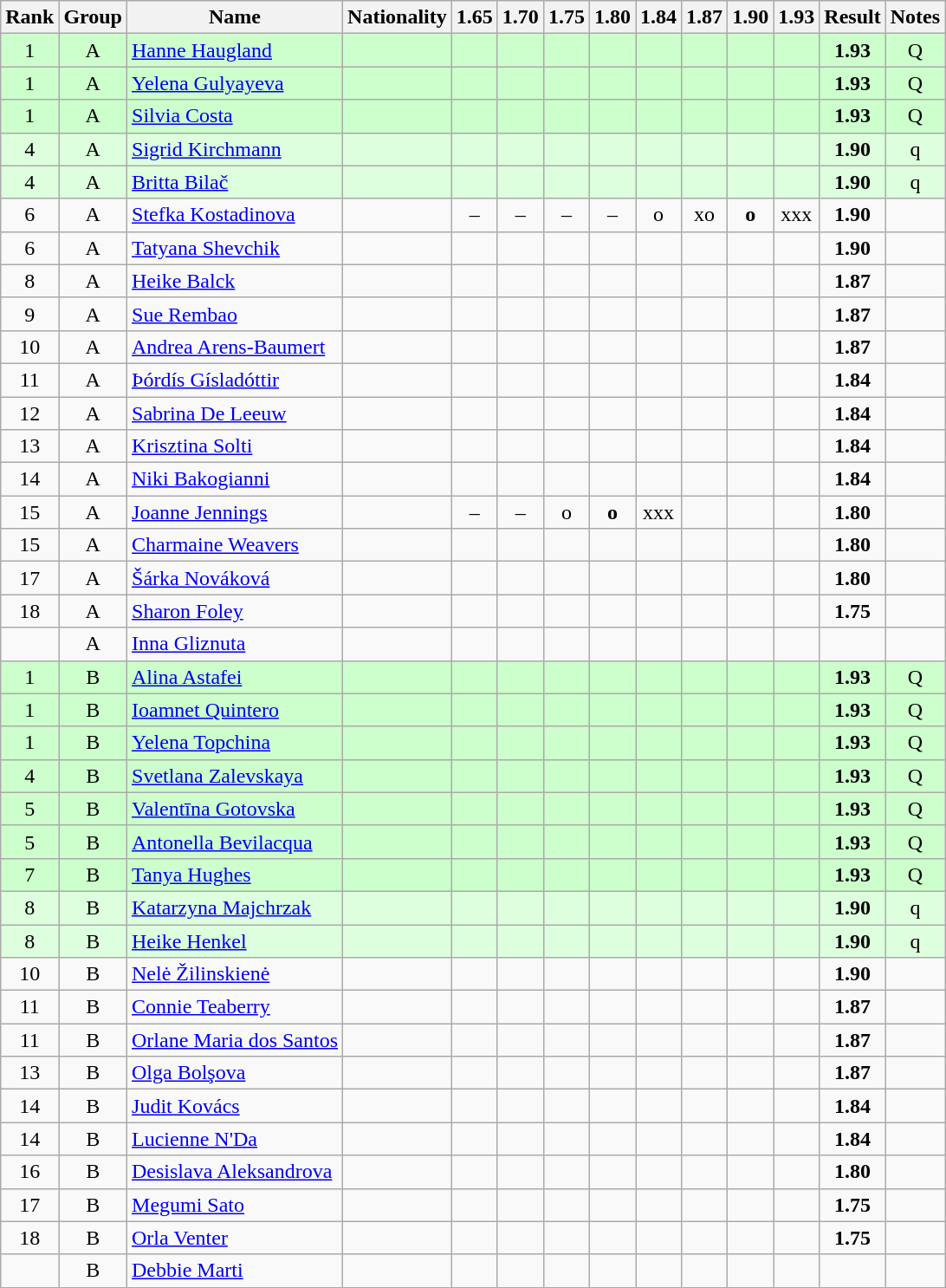<table class="wikitable sortable" style="text-align:center">
<tr>
<th>Rank</th>
<th>Group</th>
<th>Name</th>
<th>Nationality</th>
<th>1.65</th>
<th>1.70</th>
<th>1.75</th>
<th>1.80</th>
<th>1.84</th>
<th>1.87</th>
<th>1.90</th>
<th>1.93</th>
<th>Result</th>
<th>Notes</th>
</tr>
<tr bgcolor=ccffcc>
<td>1</td>
<td>A</td>
<td align=left><a href='#'>Hanne Haugland</a></td>
<td align=left></td>
<td></td>
<td></td>
<td></td>
<td></td>
<td></td>
<td></td>
<td></td>
<td></td>
<td><strong>1.93</strong></td>
<td>Q</td>
</tr>
<tr bgcolor=ccffcc>
<td>1</td>
<td>A</td>
<td align=left><a href='#'>Yelena Gulyayeva</a></td>
<td align=left></td>
<td></td>
<td></td>
<td></td>
<td></td>
<td></td>
<td></td>
<td></td>
<td></td>
<td><strong>1.93</strong></td>
<td>Q</td>
</tr>
<tr bgcolor=ccffcc>
<td>1</td>
<td>A</td>
<td align=left><a href='#'>Silvia Costa</a></td>
<td align=left></td>
<td></td>
<td></td>
<td></td>
<td></td>
<td></td>
<td></td>
<td></td>
<td></td>
<td><strong>1.93</strong></td>
<td>Q</td>
</tr>
<tr bgcolor=ddffdd>
<td>4</td>
<td>A</td>
<td align=left><a href='#'>Sigrid Kirchmann</a></td>
<td align=left></td>
<td></td>
<td></td>
<td></td>
<td></td>
<td></td>
<td></td>
<td></td>
<td></td>
<td><strong>1.90</strong></td>
<td>q</td>
</tr>
<tr bgcolor=ddffdd>
<td>4</td>
<td>A</td>
<td align=left><a href='#'>Britta Bilač</a></td>
<td align=left></td>
<td></td>
<td></td>
<td></td>
<td></td>
<td></td>
<td></td>
<td></td>
<td></td>
<td><strong>1.90</strong></td>
<td>q</td>
</tr>
<tr>
<td>6</td>
<td>A</td>
<td align=left><a href='#'>Stefka Kostadinova</a></td>
<td align=left></td>
<td>–</td>
<td>–</td>
<td>–</td>
<td>–</td>
<td>o</td>
<td>xo</td>
<td><strong>o</strong></td>
<td>xxx</td>
<td><strong>1.90</strong></td>
<td></td>
</tr>
<tr>
<td>6</td>
<td>A</td>
<td align=left><a href='#'>Tatyana Shevchik</a></td>
<td align=left></td>
<td></td>
<td></td>
<td></td>
<td></td>
<td></td>
<td></td>
<td></td>
<td></td>
<td><strong>1.90</strong></td>
<td></td>
</tr>
<tr>
<td>8</td>
<td>A</td>
<td align=left><a href='#'>Heike Balck</a></td>
<td align=left></td>
<td></td>
<td></td>
<td></td>
<td></td>
<td></td>
<td></td>
<td></td>
<td></td>
<td><strong>1.87</strong></td>
<td></td>
</tr>
<tr>
<td>9</td>
<td>A</td>
<td align=left><a href='#'>Sue Rembao</a></td>
<td align=left></td>
<td></td>
<td></td>
<td></td>
<td></td>
<td></td>
<td></td>
<td></td>
<td></td>
<td><strong>1.87</strong></td>
<td></td>
</tr>
<tr>
<td>10</td>
<td>A</td>
<td align=left><a href='#'>Andrea Arens-Baumert</a></td>
<td align=left></td>
<td></td>
<td></td>
<td></td>
<td></td>
<td></td>
<td></td>
<td></td>
<td></td>
<td><strong>1.87</strong></td>
<td></td>
</tr>
<tr>
<td>11</td>
<td>A</td>
<td align=left><a href='#'>Þórdís Gísladóttir</a></td>
<td align=left></td>
<td></td>
<td></td>
<td></td>
<td></td>
<td></td>
<td></td>
<td></td>
<td></td>
<td><strong>1.84</strong></td>
<td></td>
</tr>
<tr>
<td>12</td>
<td>A</td>
<td align=left><a href='#'>Sabrina De Leeuw</a></td>
<td align=left></td>
<td></td>
<td></td>
<td></td>
<td></td>
<td></td>
<td></td>
<td></td>
<td></td>
<td><strong>1.84</strong></td>
<td></td>
</tr>
<tr>
<td>13</td>
<td>A</td>
<td align=left><a href='#'>Krisztina Solti</a></td>
<td align=left></td>
<td></td>
<td></td>
<td></td>
<td></td>
<td></td>
<td></td>
<td></td>
<td></td>
<td><strong>1.84</strong></td>
<td></td>
</tr>
<tr>
<td>14</td>
<td>A</td>
<td align=left><a href='#'>Niki Bakogianni</a></td>
<td align=left></td>
<td></td>
<td></td>
<td></td>
<td></td>
<td></td>
<td></td>
<td></td>
<td></td>
<td><strong>1.84</strong></td>
<td></td>
</tr>
<tr>
<td>15</td>
<td>A</td>
<td align=left><a href='#'>Joanne Jennings</a></td>
<td align=left></td>
<td>–</td>
<td>–</td>
<td>o</td>
<td><strong>o</strong></td>
<td>xxx</td>
<td></td>
<td></td>
<td></td>
<td><strong>1.80</strong></td>
<td></td>
</tr>
<tr>
<td>15</td>
<td>A</td>
<td align=left><a href='#'>Charmaine Weavers</a></td>
<td align=left></td>
<td></td>
<td></td>
<td></td>
<td></td>
<td></td>
<td></td>
<td></td>
<td></td>
<td><strong>1.80</strong></td>
<td></td>
</tr>
<tr>
<td>17</td>
<td>A</td>
<td align=left><a href='#'>Šárka Nováková</a></td>
<td align=left></td>
<td></td>
<td></td>
<td></td>
<td></td>
<td></td>
<td></td>
<td></td>
<td></td>
<td><strong>1.80</strong></td>
<td></td>
</tr>
<tr>
<td>18</td>
<td>A</td>
<td align=left><a href='#'>Sharon Foley</a></td>
<td align=left></td>
<td></td>
<td></td>
<td></td>
<td></td>
<td></td>
<td></td>
<td></td>
<td></td>
<td><strong>1.75</strong></td>
<td></td>
</tr>
<tr>
<td></td>
<td>A</td>
<td align=left><a href='#'>Inna Gliznuta</a></td>
<td align=left></td>
<td></td>
<td></td>
<td></td>
<td></td>
<td></td>
<td></td>
<td></td>
<td></td>
<td><strong></strong></td>
<td></td>
</tr>
<tr bgcolor=ccffcc>
<td>1</td>
<td>B</td>
<td align=left><a href='#'>Alina Astafei</a></td>
<td align=left></td>
<td></td>
<td></td>
<td></td>
<td></td>
<td></td>
<td></td>
<td></td>
<td></td>
<td><strong>1.93</strong></td>
<td>Q</td>
</tr>
<tr bgcolor=ccffcc>
<td>1</td>
<td>B</td>
<td align=left><a href='#'>Ioamnet Quintero</a></td>
<td align=left></td>
<td></td>
<td></td>
<td></td>
<td></td>
<td></td>
<td></td>
<td></td>
<td></td>
<td><strong>1.93</strong></td>
<td>Q</td>
</tr>
<tr bgcolor=ccffcc>
<td>1</td>
<td>B</td>
<td align=left><a href='#'>Yelena Topchina</a></td>
<td align=left></td>
<td></td>
<td></td>
<td></td>
<td></td>
<td></td>
<td></td>
<td></td>
<td></td>
<td><strong>1.93</strong></td>
<td>Q</td>
</tr>
<tr bgcolor=ccffcc>
<td>4</td>
<td>B</td>
<td align=left><a href='#'>Svetlana Zalevskaya</a></td>
<td align=left></td>
<td></td>
<td></td>
<td></td>
<td></td>
<td></td>
<td></td>
<td></td>
<td></td>
<td><strong>1.93</strong></td>
<td>Q</td>
</tr>
<tr bgcolor=ccffcc>
<td>5</td>
<td>B</td>
<td align=left><a href='#'>Valentīna Gotovska</a></td>
<td align=left></td>
<td></td>
<td></td>
<td></td>
<td></td>
<td></td>
<td></td>
<td></td>
<td></td>
<td><strong>1.93</strong></td>
<td>Q</td>
</tr>
<tr bgcolor=ccffcc>
<td>5</td>
<td>B</td>
<td align=left><a href='#'>Antonella Bevilacqua</a></td>
<td align=left></td>
<td></td>
<td></td>
<td></td>
<td></td>
<td></td>
<td></td>
<td></td>
<td></td>
<td><strong>1.93</strong></td>
<td>Q</td>
</tr>
<tr bgcolor=ccffcc>
<td>7</td>
<td>B</td>
<td align=left><a href='#'>Tanya Hughes</a></td>
<td align=left></td>
<td></td>
<td></td>
<td></td>
<td></td>
<td></td>
<td></td>
<td></td>
<td></td>
<td><strong>1.93</strong></td>
<td>Q</td>
</tr>
<tr bgcolor=ddffdd>
<td>8</td>
<td>B</td>
<td align=left><a href='#'>Katarzyna Majchrzak</a></td>
<td align=left></td>
<td></td>
<td></td>
<td></td>
<td></td>
<td></td>
<td></td>
<td></td>
<td></td>
<td><strong>1.90</strong></td>
<td>q</td>
</tr>
<tr bgcolor=ddffdd>
<td>8</td>
<td>B</td>
<td align=left><a href='#'>Heike Henkel</a></td>
<td align=left></td>
<td></td>
<td></td>
<td></td>
<td></td>
<td></td>
<td></td>
<td></td>
<td></td>
<td><strong>1.90</strong></td>
<td>q</td>
</tr>
<tr>
<td>10</td>
<td>B</td>
<td align=left><a href='#'>Nelė Žilinskienė</a></td>
<td align=left></td>
<td></td>
<td></td>
<td></td>
<td></td>
<td></td>
<td></td>
<td></td>
<td></td>
<td><strong>1.90</strong></td>
<td></td>
</tr>
<tr>
<td>11</td>
<td>B</td>
<td align=left><a href='#'>Connie Teaberry</a></td>
<td align=left></td>
<td></td>
<td></td>
<td></td>
<td></td>
<td></td>
<td></td>
<td></td>
<td></td>
<td><strong>1.87</strong></td>
<td></td>
</tr>
<tr>
<td>11</td>
<td>B</td>
<td align=left><a href='#'>Orlane Maria dos Santos</a></td>
<td align=left></td>
<td></td>
<td></td>
<td></td>
<td></td>
<td></td>
<td></td>
<td></td>
<td></td>
<td><strong>1.87</strong></td>
<td></td>
</tr>
<tr>
<td>13</td>
<td>B</td>
<td align=left><a href='#'>Olga Bolşova</a></td>
<td align=left></td>
<td></td>
<td></td>
<td></td>
<td></td>
<td></td>
<td></td>
<td></td>
<td></td>
<td><strong>1.87</strong></td>
<td></td>
</tr>
<tr>
<td>14</td>
<td>B</td>
<td align=left><a href='#'>Judit Kovács</a></td>
<td align=left></td>
<td></td>
<td></td>
<td></td>
<td></td>
<td></td>
<td></td>
<td></td>
<td></td>
<td><strong>1.84</strong></td>
<td></td>
</tr>
<tr>
<td>14</td>
<td>B</td>
<td align=left><a href='#'>Lucienne N'Da</a></td>
<td align=left></td>
<td></td>
<td></td>
<td></td>
<td></td>
<td></td>
<td></td>
<td></td>
<td></td>
<td><strong>1.84</strong></td>
<td></td>
</tr>
<tr>
<td>16</td>
<td>B</td>
<td align=left><a href='#'>Desislava Aleksandrova</a></td>
<td align=left></td>
<td></td>
<td></td>
<td></td>
<td></td>
<td></td>
<td></td>
<td></td>
<td></td>
<td><strong>1.80</strong></td>
<td></td>
</tr>
<tr>
<td>17</td>
<td>B</td>
<td align=left><a href='#'>Megumi Sato</a></td>
<td align=left></td>
<td></td>
<td></td>
<td></td>
<td></td>
<td></td>
<td></td>
<td></td>
<td></td>
<td><strong>1.75</strong></td>
<td></td>
</tr>
<tr>
<td>18</td>
<td>B</td>
<td align=left><a href='#'>Orla Venter</a></td>
<td align=left></td>
<td></td>
<td></td>
<td></td>
<td></td>
<td></td>
<td></td>
<td></td>
<td></td>
<td><strong>1.75</strong></td>
<td></td>
</tr>
<tr>
<td></td>
<td>B</td>
<td align=left><a href='#'>Debbie Marti</a></td>
<td align=left></td>
<td></td>
<td></td>
<td></td>
<td></td>
<td></td>
<td></td>
<td></td>
<td></td>
<td><strong></strong></td>
<td></td>
</tr>
</table>
